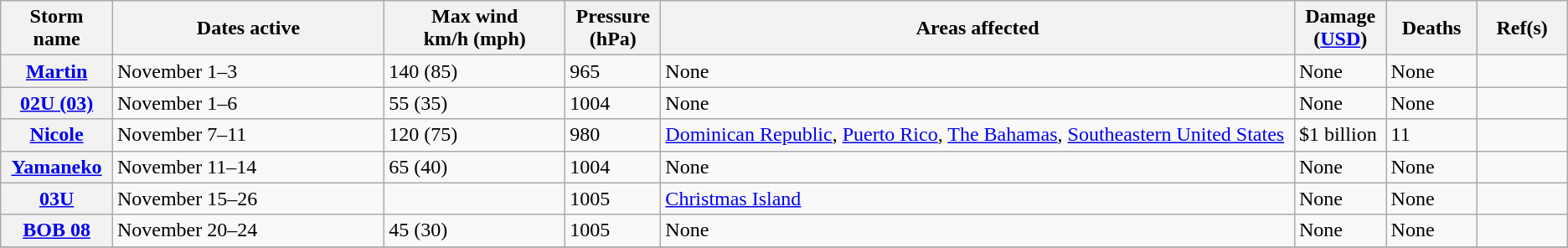<table class="wikitable sortable">
<tr>
<th width="5%">Storm name</th>
<th width="15%">Dates active</th>
<th width="10%">Max wind<br>km/h (mph)</th>
<th width="5%">Pressure<br>(hPa)</th>
<th width="35%">Areas affected</th>
<th width="5%">Damage<br>(<a href='#'>USD</a>)</th>
<th width="5%">Deaths</th>
<th width="5%">Ref(s)</th>
</tr>
<tr>
<th><a href='#'>Martin</a></th>
<td>November 1–3</td>
<td>140 (85)</td>
<td>965</td>
<td>None</td>
<td>None</td>
<td>None</td>
<td></td>
</tr>
<tr>
<th><a href='#'>02U (03)</a></th>
<td>November 1–6</td>
<td>55 (35)</td>
<td>1004</td>
<td>None</td>
<td>None</td>
<td>None</td>
<td></td>
</tr>
<tr>
<th><a href='#'>Nicole</a></th>
<td>November 7–11</td>
<td>120 (75)</td>
<td>980</td>
<td><a href='#'>Dominican Republic</a>, <a href='#'>Puerto Rico</a>, <a href='#'>The Bahamas</a>, <a href='#'>Southeastern United States</a></td>
<td>$1 billion</td>
<td>11</td>
<td></td>
</tr>
<tr>
<th><a href='#'>Yamaneko</a></th>
<td>November 11–14</td>
<td>65 (40)</td>
<td>1004</td>
<td>None</td>
<td>None</td>
<td>None</td>
<td></td>
</tr>
<tr>
<th><a href='#'>03U</a></th>
<td>November 15–26</td>
<td></td>
<td>1005</td>
<td><a href='#'>Christmas Island</a></td>
<td>None</td>
<td>None</td>
<td></td>
</tr>
<tr>
<th><a href='#'>BOB 08</a></th>
<td>November 20–24</td>
<td>45 (30)</td>
<td>1005</td>
<td>None</td>
<td>None</td>
<td>None</td>
<td></td>
</tr>
<tr>
</tr>
</table>
